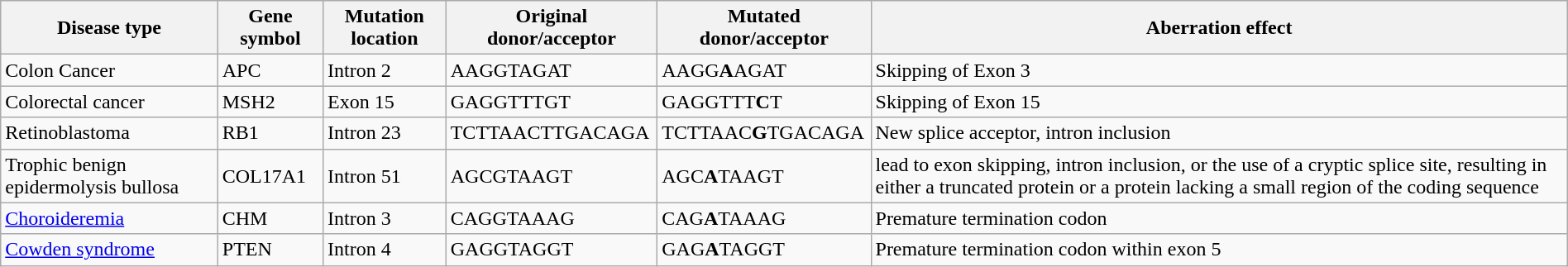<table class="wikitable" style="margin-left: auto; margin-right: auto; border: none;">
<tr>
<th scope="col"><strong>Disease type</strong></th>
<th scope="col"><strong>Gene symbol</strong></th>
<th scope="col"><strong>Mutation location</strong></th>
<th scope="col"><strong>Original donor/acceptor</strong></th>
<th scope="col"><strong>Mutated donor/acceptor</strong></th>
<th scope="col"><strong>Aberration effect</strong></th>
</tr>
<tr>
<td>Colon Cancer</td>
<td>APC</td>
<td>Intron 2</td>
<td>AAGGTAGAT</td>
<td>AAGG<span><strong>A</strong></span>AGAT</td>
<td>Skipping of Exon 3</td>
</tr>
<tr>
<td>Colorectal cancer</td>
<td>MSH2</td>
<td>Exon 15</td>
<td>GAGGTTTGT</td>
<td>GAGGTTT<span><strong>C</strong></span>T</td>
<td>Skipping of Exon 15</td>
</tr>
<tr>
<td>Retinoblastoma</td>
<td>RB1</td>
<td>Intron 23</td>
<td>TCTTAACTTGACAGA</td>
<td>TCTTAAC<span><strong>G</strong></span>TGACAGA</td>
<td>New splice acceptor, intron inclusion</td>
</tr>
<tr>
<td>Trophic benign epidermolysis bullosa</td>
<td>COL17A1</td>
<td>Intron 51</td>
<td>AGCGTAAGT</td>
<td>AGC<span><strong>A</strong></span>TAAGT</td>
<td>lead to exon skipping, intron inclusion, or the use of a cryptic splice site, resulting in either a truncated protein or a protein lacking a small region of the coding sequence</td>
</tr>
<tr>
<td><a href='#'>Choroideremia</a></td>
<td>CHM</td>
<td>Intron 3</td>
<td>CAGGTAAAG</td>
<td>CAG<span><strong>A</strong></span>TAAAG</td>
<td>Premature termination codon</td>
</tr>
<tr>
<td><a href='#'>Cowden syndrome</a></td>
<td>PTEN</td>
<td>Intron 4</td>
<td>GAGGTAGGT</td>
<td>GAG<span><strong>A</strong></span>TAGGT</td>
<td>Premature termination codon within exon 5</td>
</tr>
</table>
